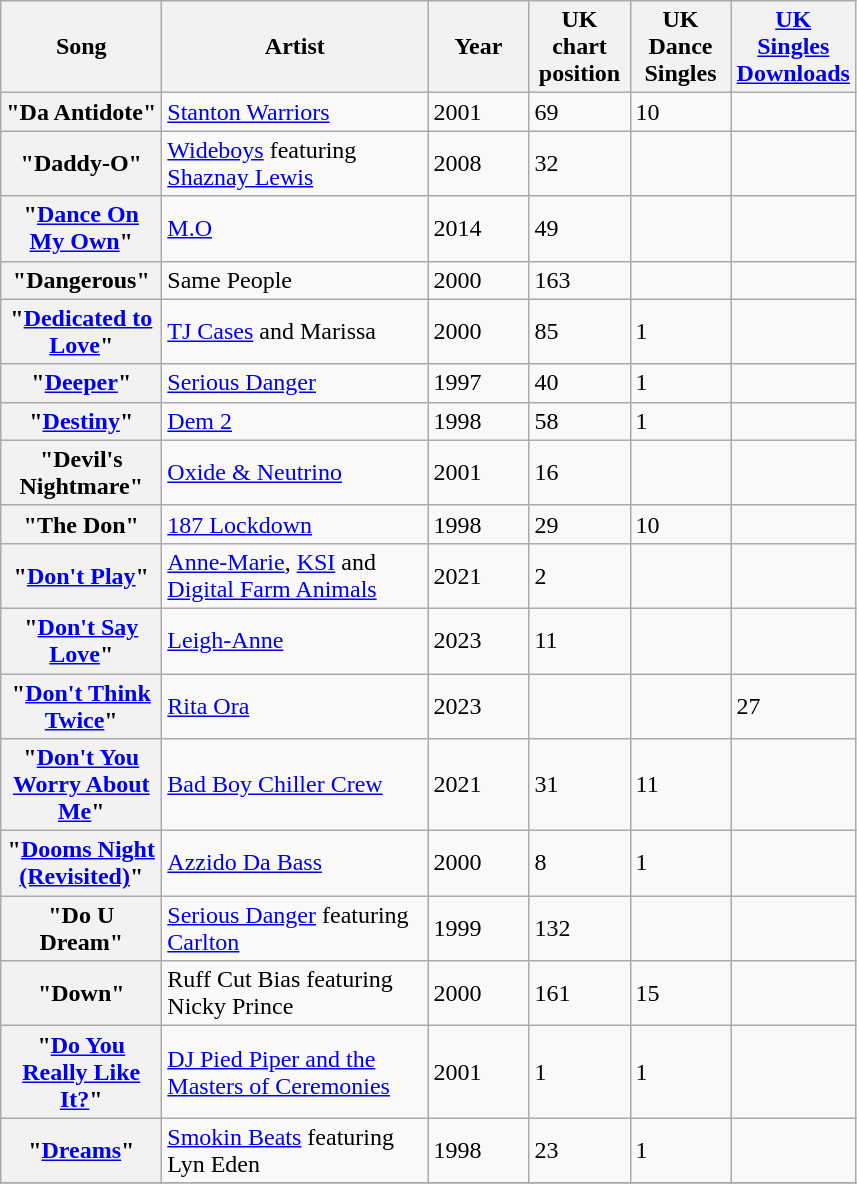<table class="wikitable plainrowheaders">
<tr>
<th scope="col" style="width:100px;">Song</th>
<th scope="col" style="width:170px;">Artist</th>
<th scope="col" style="width:60px;">Year</th>
<th scope="col" style="width:60px;">UK chart position</th>
<th scope="col" style="width:60px;">UK Dance Singles</th>
<th scope="col" style="width:60px;"><a href='#'>UK Singles Downloads</a></th>
</tr>
<tr>
<th scope="row">"Da Antidote"</th>
<td><a href='#'>Stanton Warriors</a></td>
<td>2001</td>
<td>69</td>
<td>10</td>
<td></td>
</tr>
<tr>
<th scope="row">"Daddy-O"</th>
<td><a href='#'>Wideboys</a> featuring <a href='#'>Shaznay Lewis</a></td>
<td>2008</td>
<td>32</td>
<td></td>
<td></td>
</tr>
<tr>
<th scope="row">"<a href='#'>Dance On My Own</a>"</th>
<td><a href='#'>M.O</a></td>
<td>2014</td>
<td>49</td>
<td></td>
<td></td>
</tr>
<tr>
<th scope="row">"Dangerous"</th>
<td>Same People</td>
<td>2000</td>
<td>163</td>
<td></td>
<td></td>
</tr>
<tr>
<th scope="row">"<a href='#'>Dedicated to Love</a>"</th>
<td><a href='#'>TJ Cases</a> and Marissa</td>
<td>2000</td>
<td>85</td>
<td>1</td>
<td></td>
</tr>
<tr>
<th scope="row">"<a href='#'>Deeper</a>"</th>
<td><a href='#'>Serious Danger</a></td>
<td>1997</td>
<td>40</td>
<td>1</td>
<td></td>
</tr>
<tr>
<th scope="row">"<a href='#'>Destiny</a>"</th>
<td><a href='#'>Dem 2</a></td>
<td>1998</td>
<td>58</td>
<td>1</td>
<td></td>
</tr>
<tr>
<th scope="row">"Devil's Nightmare"</th>
<td><a href='#'>Oxide & Neutrino</a></td>
<td>2001</td>
<td>16</td>
<td></td>
<td></td>
</tr>
<tr>
<th scope="row">"The Don"</th>
<td><a href='#'>187 Lockdown</a></td>
<td>1998</td>
<td>29</td>
<td>10</td>
<td></td>
</tr>
<tr>
<th scope="row">"<a href='#'>Don't Play</a>"</th>
<td><a href='#'>Anne-Marie</a>, <a href='#'>KSI</a> and <a href='#'>Digital Farm Animals</a></td>
<td>2021</td>
<td>2</td>
<td></td>
<td></td>
</tr>
<tr>
<th scope="row">"<a href='#'>Don't Say Love</a>"</th>
<td><a href='#'>Leigh-Anne</a></td>
<td>2023</td>
<td>11</td>
<td></td>
<td></td>
</tr>
<tr>
<th scope="row">"<a href='#'>Don't Think Twice</a>"</th>
<td><a href='#'>Rita Ora</a></td>
<td>2023</td>
<td></td>
<td></td>
<td>27</td>
</tr>
<tr>
<th scope="row">"<a href='#'>Don't You Worry About Me</a>"</th>
<td><a href='#'>Bad Boy Chiller Crew</a></td>
<td>2021</td>
<td>31</td>
<td>11</td>
<td></td>
</tr>
<tr>
<th scope="row">"<a href='#'>Dooms Night (Revisited)</a>"</th>
<td><a href='#'>Azzido Da Bass</a></td>
<td>2000</td>
<td>8</td>
<td>1</td>
<td></td>
</tr>
<tr>
<th scope="row">"Do U Dream"</th>
<td><a href='#'>Serious Danger</a> featuring <a href='#'>Carlton</a></td>
<td>1999</td>
<td>132</td>
<td></td>
<td></td>
</tr>
<tr>
<th scope="row">"Down"</th>
<td>Ruff Cut Bias featuring Nicky Prince</td>
<td>2000</td>
<td>161</td>
<td>15</td>
<td></td>
</tr>
<tr>
<th scope="row">"<a href='#'>Do You Really Like It?</a>"</th>
<td><a href='#'>DJ Pied Piper and the Masters of Ceremonies</a></td>
<td>2001</td>
<td>1</td>
<td>1</td>
<td></td>
</tr>
<tr>
<th scope="row">"<a href='#'>Dreams</a>"</th>
<td><a href='#'>Smokin Beats</a> featuring Lyn Eden</td>
<td>1998</td>
<td>23</td>
<td>1</td>
<td></td>
</tr>
<tr>
</tr>
</table>
